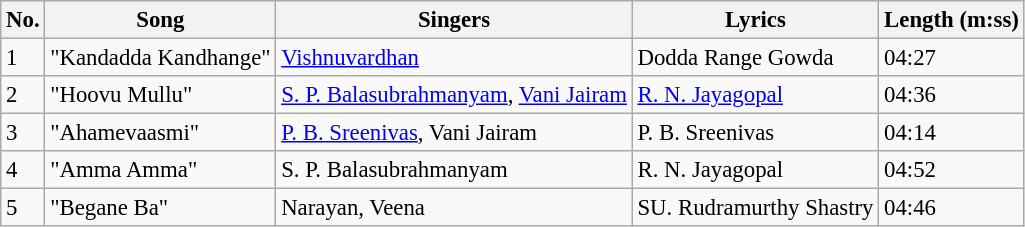<table class="wikitable" style="font-size:95%;">
<tr>
<th>No.</th>
<th>Song</th>
<th>Singers</th>
<th>Lyrics</th>
<th>Length (m:ss)</th>
</tr>
<tr>
<td>1</td>
<td>"Kandadda Kandhange"</td>
<td><a href='#'>Vishnuvardhan</a></td>
<td>Dodda Range Gowda</td>
<td>04:27</td>
</tr>
<tr>
<td>2</td>
<td>"Hoovu Mullu"</td>
<td><a href='#'>S. P. Balasubrahmanyam</a>, <a href='#'>Vani Jairam</a></td>
<td><a href='#'>R. N. Jayagopal</a></td>
<td>04:36</td>
</tr>
<tr>
<td>3</td>
<td>"Ahamevaasmi"</td>
<td><a href='#'>P. B. Sreenivas</a>, Vani Jairam</td>
<td>P. B. Sreenivas</td>
<td>04:14</td>
</tr>
<tr>
<td>4</td>
<td>"Amma Amma"</td>
<td>S. P. Balasubrahmanyam</td>
<td>R. N. Jayagopal</td>
<td>04:52</td>
</tr>
<tr>
<td>5</td>
<td>"Begane Ba"</td>
<td>Narayan, Veena</td>
<td>SU. Rudramurthy Shastry</td>
<td>04:46</td>
</tr>
</table>
